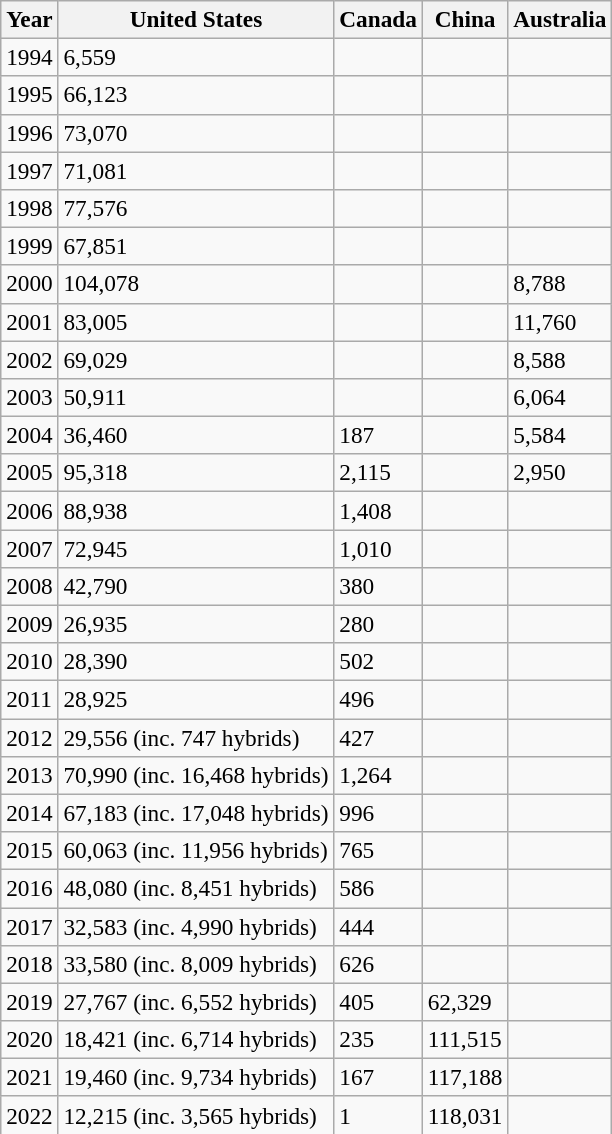<table class=wikitable style="font-size:97%">
<tr>
<th>Year</th>
<th>United States</th>
<th>Canada</th>
<th>China</th>
<th>Australia</th>
</tr>
<tr>
<td>1994</td>
<td>6,559</td>
<td></td>
<td></td>
<td></td>
</tr>
<tr>
<td>1995</td>
<td>66,123</td>
<td></td>
<td></td>
<td></td>
</tr>
<tr>
<td>1996</td>
<td>73,070</td>
<td></td>
<td></td>
<td></td>
</tr>
<tr>
<td>1997</td>
<td>71,081</td>
<td></td>
<td></td>
<td></td>
</tr>
<tr>
<td>1998</td>
<td>77,576</td>
<td></td>
<td></td>
<td></td>
</tr>
<tr>
<td>1999</td>
<td>67,851</td>
<td></td>
<td></td>
<td></td>
</tr>
<tr>
<td>2000</td>
<td>104,078</td>
<td></td>
<td></td>
<td>8,788</td>
</tr>
<tr>
<td>2001</td>
<td>83,005</td>
<td></td>
<td></td>
<td>11,760</td>
</tr>
<tr>
<td>2002</td>
<td>69,029</td>
<td></td>
<td></td>
<td>8,588</td>
</tr>
<tr>
<td>2003</td>
<td>50,911</td>
<td></td>
<td></td>
<td>6,064</td>
</tr>
<tr>
<td>2004</td>
<td>36,460</td>
<td>187</td>
<td></td>
<td>5,584</td>
</tr>
<tr>
<td>2005</td>
<td>95,318</td>
<td>2,115</td>
<td></td>
<td>2,950</td>
</tr>
<tr>
<td>2006</td>
<td>88,938</td>
<td>1,408</td>
<td></td>
<td></td>
</tr>
<tr>
<td>2007</td>
<td>72,945</td>
<td>1,010</td>
<td></td>
<td></td>
</tr>
<tr>
<td>2008</td>
<td>42,790</td>
<td>380</td>
<td></td>
<td></td>
</tr>
<tr>
<td>2009</td>
<td>26,935</td>
<td>280</td>
<td></td>
<td></td>
</tr>
<tr>
<td>2010</td>
<td>28,390</td>
<td>502</td>
<td></td>
<td></td>
</tr>
<tr>
<td>2011</td>
<td>28,925</td>
<td>496</td>
<td></td>
<td></td>
</tr>
<tr>
<td>2012</td>
<td>29,556 (inc. 747 hybrids)</td>
<td>427</td>
<td></td>
<td></td>
</tr>
<tr>
<td>2013</td>
<td>70,990 (inc. 16,468 hybrids)</td>
<td>1,264</td>
<td></td>
<td></td>
</tr>
<tr>
<td>2014</td>
<td>67,183 (inc. 17,048 hybrids)</td>
<td>996</td>
<td></td>
<td></td>
</tr>
<tr>
<td>2015</td>
<td>60,063 (inc. 11,956 hybrids)</td>
<td>765</td>
<td></td>
<td></td>
</tr>
<tr>
<td>2016</td>
<td>48,080 (inc. 8,451 hybrids)</td>
<td>586</td>
<td></td>
<td></td>
</tr>
<tr>
<td>2017</td>
<td>32,583 (inc. 4,990 hybrids)</td>
<td>444</td>
<td></td>
<td></td>
</tr>
<tr>
<td>2018</td>
<td>33,580 (inc. 8,009 hybrids)</td>
<td>626</td>
<td></td>
<td></td>
</tr>
<tr>
<td>2019</td>
<td>27,767 (inc. 6,552 hybrids)</td>
<td>405</td>
<td>62,329</td>
<td></td>
</tr>
<tr>
<td>2020</td>
<td>18,421 (inc. 6,714 hybrids)</td>
<td>235</td>
<td>111,515</td>
<td></td>
</tr>
<tr>
<td>2021</td>
<td>19,460 (inc. 9,734 hybrids)</td>
<td>167</td>
<td>117,188</td>
<td></td>
</tr>
<tr>
<td>2022</td>
<td>12,215 (inc. 3,565 hybrids)</td>
<td>1</td>
<td>118,031</td>
<td></td>
</tr>
</table>
